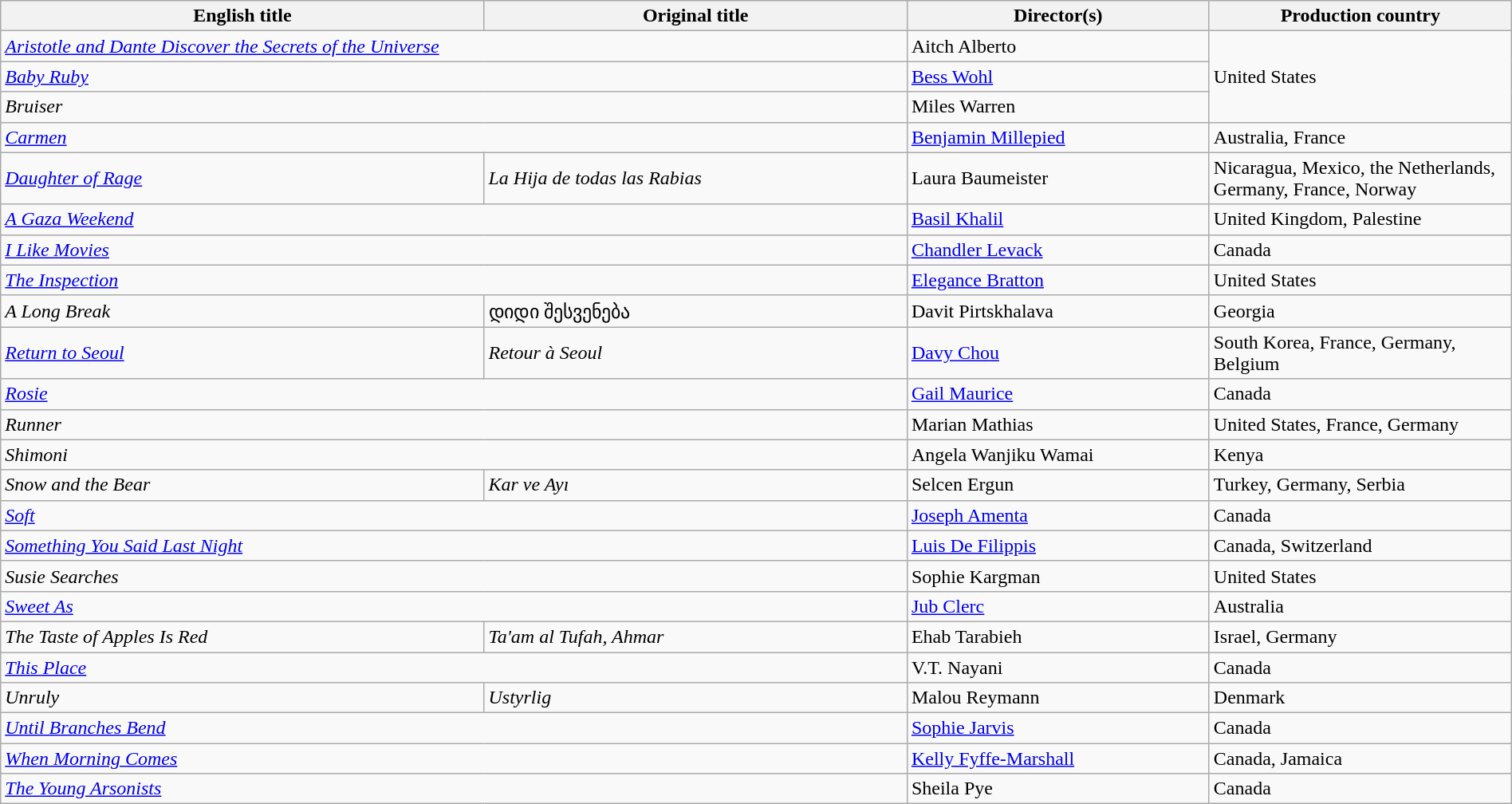<table class="sortable wikitable" width="100%" cellpadding="5">
<tr>
<th scope="col" width="32%">English title</th>
<th scope="col" width="28%">Original title</th>
<th scope="col" width="20%">Director(s)</th>
<th scope="col" width="20%">Production country</th>
</tr>
<tr>
<td colspan=2><em><a href='#'>Aristotle and Dante Discover the Secrets of the Universe</a></em></td>
<td>Aitch Alberto</td>
<td rowspan="3">United States</td>
</tr>
<tr>
<td colspan=2><em><a href='#'>Baby Ruby</a></em></td>
<td><a href='#'>Bess Wohl</a></td>
</tr>
<tr>
<td colspan=2><em>Bruiser</em></td>
<td>Miles Warren</td>
</tr>
<tr>
<td colspan=2><em><a href='#'>Carmen</a></em></td>
<td><a href='#'>Benjamin Millepied</a></td>
<td>Australia, France</td>
</tr>
<tr>
<td><em><a href='#'>Daughter of Rage</a></em></td>
<td><em>La Hija de todas las Rabias</em></td>
<td>Laura Baumeister</td>
<td>Nicaragua, Mexico, the Netherlands, Germany, France, Norway</td>
</tr>
<tr>
<td colspan=2><em><a href='#'>A Gaza Weekend</a></em></td>
<td><a href='#'>Basil Khalil</a></td>
<td>United Kingdom, Palestine</td>
</tr>
<tr>
<td colspan=2><em><a href='#'>I Like Movies</a></em></td>
<td><a href='#'>Chandler Levack</a></td>
<td>Canada</td>
</tr>
<tr>
<td colspan=2><em><a href='#'>The Inspection</a></em></td>
<td><a href='#'>Elegance Bratton</a></td>
<td>United States</td>
</tr>
<tr>
<td><em>A Long Break</em></td>
<td>დიდი შესვენება</td>
<td>Davit Pirtskhalava</td>
<td>Georgia</td>
</tr>
<tr>
<td><em><a href='#'>Return to Seoul</a></em></td>
<td><em>Retour à Seoul</em></td>
<td><a href='#'>Davy Chou</a></td>
<td>South Korea, France, Germany, Belgium</td>
</tr>
<tr>
<td colspan=2><em><a href='#'>Rosie</a></em></td>
<td><a href='#'>Gail Maurice</a></td>
<td>Canada</td>
</tr>
<tr>
<td colspan=2><em>Runner</em></td>
<td>Marian Mathias</td>
<td>United States, France, Germany</td>
</tr>
<tr>
<td colspan=2><em>Shimoni</em></td>
<td>Angela Wanjiku Wamai</td>
<td>Kenya</td>
</tr>
<tr>
<td><em>Snow and the Bear</em></td>
<td><em>Kar ve Ayı</em></td>
<td>Selcen Ergun</td>
<td>Turkey, Germany, Serbia</td>
</tr>
<tr>
<td colspan=2><em><a href='#'>Soft</a></em></td>
<td><a href='#'>Joseph Amenta</a></td>
<td>Canada</td>
</tr>
<tr>
<td colspan=2><em><a href='#'>Something You Said Last Night</a></em></td>
<td><a href='#'>Luis De Filippis</a></td>
<td>Canada, Switzerland</td>
</tr>
<tr>
<td colspan=2><em>Susie Searches</em></td>
<td>Sophie Kargman</td>
<td>United States</td>
</tr>
<tr>
<td colspan=2><em><a href='#'>Sweet As</a></em></td>
<td><a href='#'>Jub Clerc</a></td>
<td>Australia</td>
</tr>
<tr>
<td><em>The Taste of Apples Is Red</em></td>
<td><em>Ta'am al Tufah, Ahmar</em></td>
<td>Ehab Tarabieh</td>
<td>Israel, Germany</td>
</tr>
<tr>
<td colspan=2><em><a href='#'>This Place</a></em></td>
<td>V.T. Nayani</td>
<td>Canada</td>
</tr>
<tr>
<td><em>Unruly</em></td>
<td><em>Ustyrlig</em></td>
<td>Malou Reymann</td>
<td>Denmark</td>
</tr>
<tr>
<td colspan=2><em><a href='#'>Until Branches Bend</a></em></td>
<td><a href='#'>Sophie Jarvis</a></td>
<td>Canada</td>
</tr>
<tr>
<td colspan=2><em><a href='#'>When Morning Comes</a></em></td>
<td><a href='#'>Kelly Fyffe-Marshall</a></td>
<td>Canada, Jamaica</td>
</tr>
<tr>
<td colspan=2><em><a href='#'>The Young Arsonists</a></em></td>
<td>Sheila Pye</td>
<td>Canada</td>
</tr>
</table>
